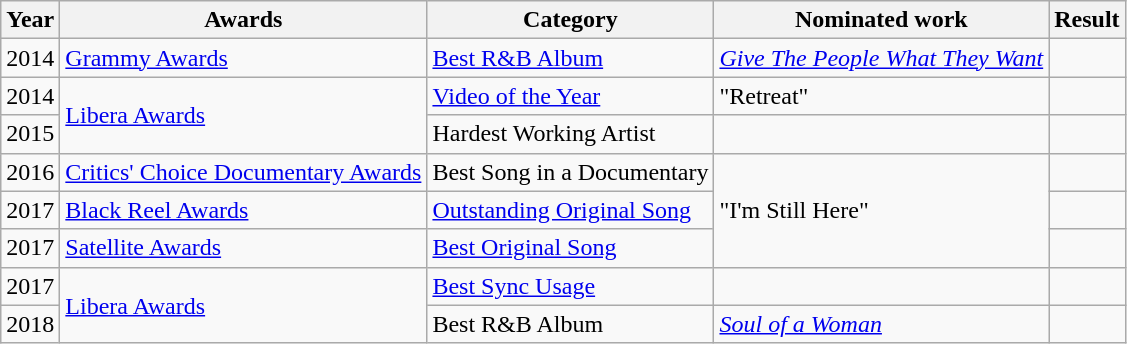<table class="wikitable">
<tr>
<th>Year</th>
<th>Awards</th>
<th>Category</th>
<th>Nominated work</th>
<th>Result</th>
</tr>
<tr>
<td>2014</td>
<td><a href='#'>Grammy Awards</a></td>
<td><a href='#'>Best R&B Album</a></td>
<td><em><a href='#'>Give The People What They Want</a></em></td>
<td></td>
</tr>
<tr>
<td>2014</td>
<td rowspan="2"><a href='#'>Libera Awards</a></td>
<td><a href='#'>Video of the Year</a></td>
<td>"Retreat"</td>
<td></td>
</tr>
<tr>
<td>2015</td>
<td>Hardest Working Artist</td>
<td></td>
<td></td>
</tr>
<tr>
<td>2016</td>
<td><a href='#'>Critics' Choice Documentary Awards</a></td>
<td>Best Song in a Documentary</td>
<td rowspan="3">"I'm Still Here"</td>
<td></td>
</tr>
<tr>
<td>2017</td>
<td><a href='#'>Black Reel Awards</a></td>
<td><a href='#'>Outstanding Original Song</a></td>
<td></td>
</tr>
<tr>
<td>2017</td>
<td><a href='#'>Satellite Awards</a></td>
<td><a href='#'>Best Original Song</a></td>
<td></td>
</tr>
<tr>
<td>2017</td>
<td rowspan="2"><a href='#'>Libera Awards</a></td>
<td><a href='#'>Best Sync Usage</a></td>
<td></td>
<td></td>
</tr>
<tr>
<td>2018</td>
<td>Best R&B Album</td>
<td><em><a href='#'>Soul of a Woman</a></em></td>
<td></td>
</tr>
</table>
